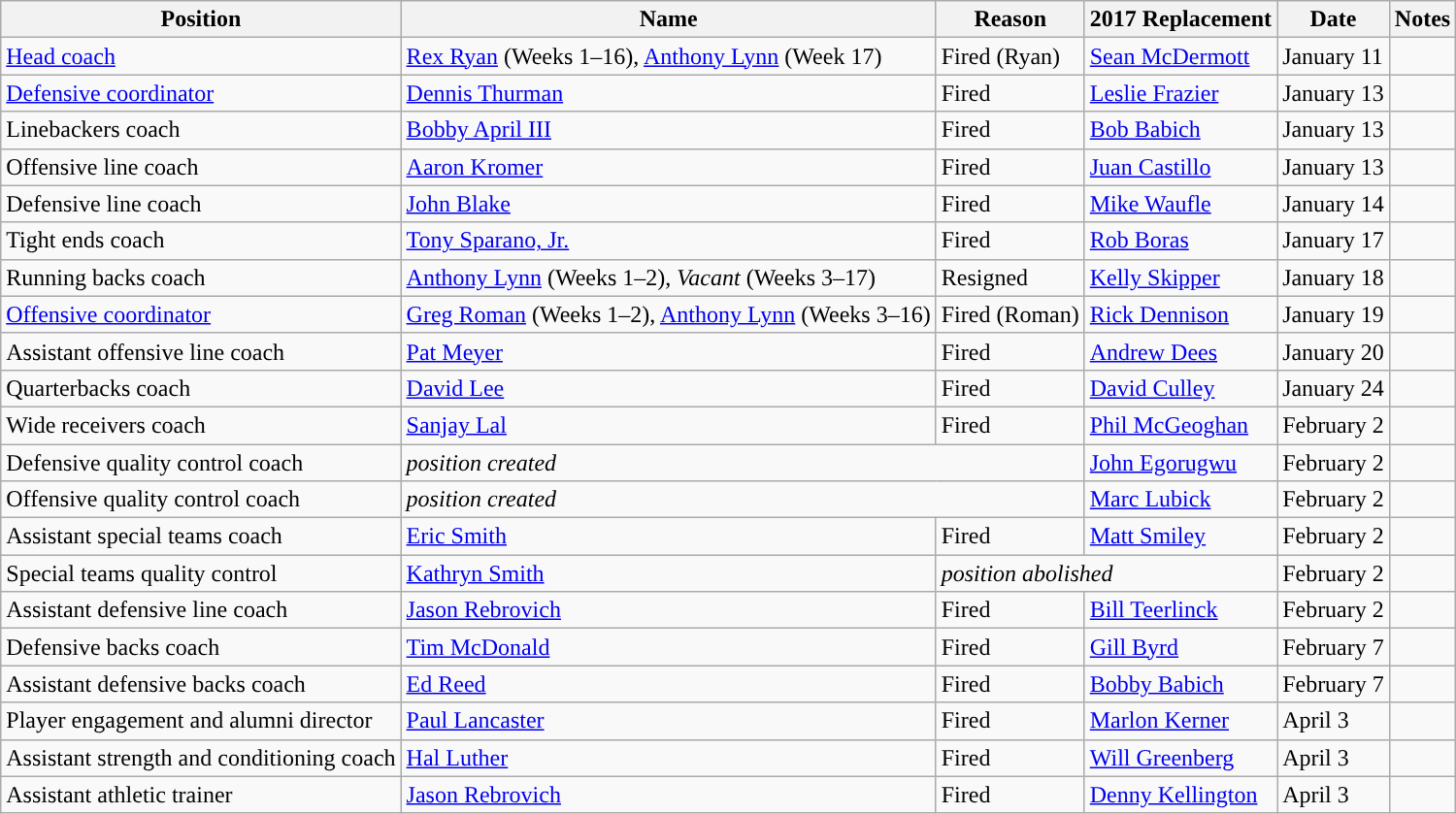<table class="wikitable">
<tr>
<th>Position</th>
<th>Name</th>
<th>Reason</th>
<th>2017 Replacement</th>
<th>Date</th>
<th>Notes</th>
</tr>
<tr>
<td><a href='#'>Head coach</a></td>
<td><a href='#'>Rex Ryan</a> (Weeks 1–16), <a href='#'>Anthony Lynn</a> (Week 17)</td>
<td>Fired (Ryan)</td>
<td><a href='#'>Sean McDermott</a></td>
<td>January 11</td>
<td></td>
</tr>
<tr>
<td><a href='#'>Defensive coordinator</a></td>
<td><a href='#'>Dennis Thurman</a></td>
<td>Fired</td>
<td><a href='#'>Leslie Frazier</a></td>
<td>January 13</td>
<td></td>
</tr>
<tr>
<td>Linebackers coach</td>
<td><a href='#'>Bobby April III</a></td>
<td>Fired</td>
<td><a href='#'>Bob Babich</a></td>
<td>January 13</td>
<td></td>
</tr>
<tr>
<td>Offensive line coach</td>
<td><a href='#'>Aaron Kromer</a></td>
<td>Fired</td>
<td><a href='#'>Juan Castillo</a></td>
<td>January 13</td>
<td></td>
</tr>
<tr>
<td>Defensive line coach</td>
<td><a href='#'>John Blake</a></td>
<td>Fired</td>
<td><a href='#'>Mike Waufle</a></td>
<td>January 14</td>
<td></td>
</tr>
<tr>
<td>Tight ends coach</td>
<td><a href='#'>Tony Sparano, Jr.</a></td>
<td>Fired</td>
<td><a href='#'>Rob Boras</a></td>
<td>January 17</td>
<td></td>
</tr>
<tr>
<td>Running backs coach</td>
<td><a href='#'>Anthony Lynn</a> (Weeks 1–2), <em>Vacant</em> (Weeks 3–17)</td>
<td>Resigned</td>
<td><a href='#'>Kelly Skipper</a></td>
<td>January 18</td>
<td></td>
</tr>
<tr>
<td><a href='#'>Offensive coordinator</a></td>
<td><a href='#'>Greg Roman</a> (Weeks 1–2), <a href='#'>Anthony Lynn</a> (Weeks 3–16)</td>
<td>Fired (Roman)</td>
<td><a href='#'>Rick Dennison</a></td>
<td>January 19</td>
<td></td>
</tr>
<tr>
<td>Assistant offensive line coach</td>
<td><a href='#'>Pat Meyer</a></td>
<td>Fired</td>
<td><a href='#'>Andrew Dees</a></td>
<td>January 20</td>
<td></td>
</tr>
<tr>
<td>Quarterbacks coach</td>
<td><a href='#'>David Lee</a></td>
<td>Fired</td>
<td><a href='#'>David Culley</a></td>
<td>January 24</td>
<td></td>
</tr>
<tr>
<td>Wide receivers coach</td>
<td><a href='#'>Sanjay Lal</a></td>
<td>Fired</td>
<td><a href='#'>Phil McGeoghan</a></td>
<td>February 2</td>
<td></td>
</tr>
<tr>
<td>Defensive quality control coach</td>
<td colspan="2"><em>position created</em></td>
<td><a href='#'>John Egorugwu</a></td>
<td>February 2</td>
<td></td>
</tr>
<tr>
<td>Offensive quality control coach</td>
<td colspan="2"><em>position created</em></td>
<td><a href='#'>Marc Lubick</a></td>
<td>February 2</td>
<td></td>
</tr>
<tr>
<td>Assistant special teams coach</td>
<td><a href='#'>Eric Smith</a></td>
<td>Fired</td>
<td><a href='#'>Matt Smiley</a></td>
<td>February 2</td>
<td></td>
</tr>
<tr>
<td>Special teams quality control</td>
<td><a href='#'>Kathryn Smith</a></td>
<td colspan="2"><em>position abolished</em></td>
<td>February 2</td>
<td></td>
</tr>
<tr>
<td>Assistant defensive line coach</td>
<td><a href='#'>Jason Rebrovich</a></td>
<td>Fired</td>
<td><a href='#'>Bill Teerlinck</a></td>
<td>February 2</td>
<td></td>
</tr>
<tr>
<td>Defensive backs coach</td>
<td><a href='#'>Tim McDonald</a></td>
<td>Fired</td>
<td><a href='#'>Gill Byrd</a></td>
<td>February 7</td>
<td></td>
</tr>
<tr>
<td>Assistant defensive backs coach</td>
<td><a href='#'>Ed Reed</a></td>
<td>Fired</td>
<td><a href='#'>Bobby Babich</a></td>
<td>February 7</td>
<td></td>
</tr>
<tr>
<td>Player engagement and alumni director</td>
<td><a href='#'>Paul Lancaster</a></td>
<td>Fired</td>
<td><a href='#'>Marlon Kerner</a></td>
<td>April 3</td>
<td></td>
</tr>
<tr>
<td>Assistant strength and conditioning coach</td>
<td><a href='#'>Hal Luther</a></td>
<td>Fired</td>
<td><a href='#'>Will Greenberg</a></td>
<td>April 3</td>
<td></td>
</tr>
<tr>
<td>Assistant athletic trainer</td>
<td><a href='#'>Jason Rebrovich</a></td>
<td>Fired</td>
<td><a href='#'>Denny Kellington</a></td>
<td>April 3</td>
<td></td>
</tr>
</table>
